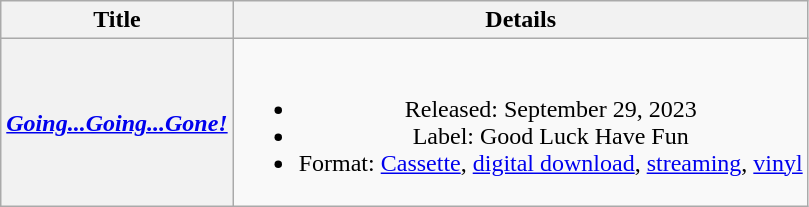<table class="wikitable plainrowheaders" style="text-align:center;">
<tr>
<th scope="col">Title</th>
<th scope="col">Details</th>
</tr>
<tr>
<th scope="row"><em><a href='#'>Going...Going...Gone!</a></em></th>
<td><br><ul><li>Released: September 29, 2023</li><li>Label: Good Luck Have Fun</li><li>Format: <a href='#'>Cassette</a>, <a href='#'>digital download</a>, <a href='#'>streaming</a>, <a href='#'>vinyl</a></li></ul></td>
</tr>
</table>
